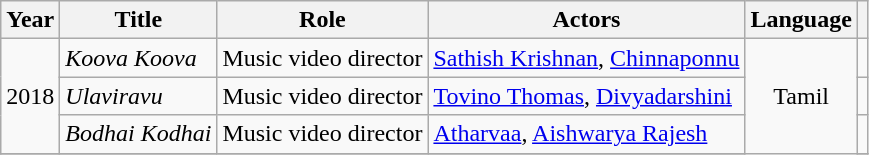<table class="wikitable plainrowheaders" style="text-align: left;">
<tr>
<th scope="col">Year</th>
<th scope="col">Title</th>
<th scope="col">Role</th>
<th scope="col">Actors</th>
<th scope="col">Language</th>
<th scope="col" class="unsortable"></th>
</tr>
<tr>
<td rowspan="3">2018</td>
<td><em>Koova Koova</em></td>
<td>Music video director</td>
<td><a href='#'>Sathish Krishnan</a>, <a href='#'>Chinnaponnu</a></td>
<td rowspan="4" style="text-align:center;">Tamil</td>
<td></td>
</tr>
<tr>
<td><em>Ulaviravu</em></td>
<td>Music video director</td>
<td><a href='#'>Tovino Thomas</a>, <a href='#'>Divyadarshini</a></td>
<td></td>
</tr>
<tr>
<td><em>Bodhai Kodhai</em></td>
<td>Music video director</td>
<td><a href='#'>Atharvaa</a>, <a href='#'>Aishwarya Rajesh</a></td>
<td></td>
</tr>
<tr>
</tr>
</table>
